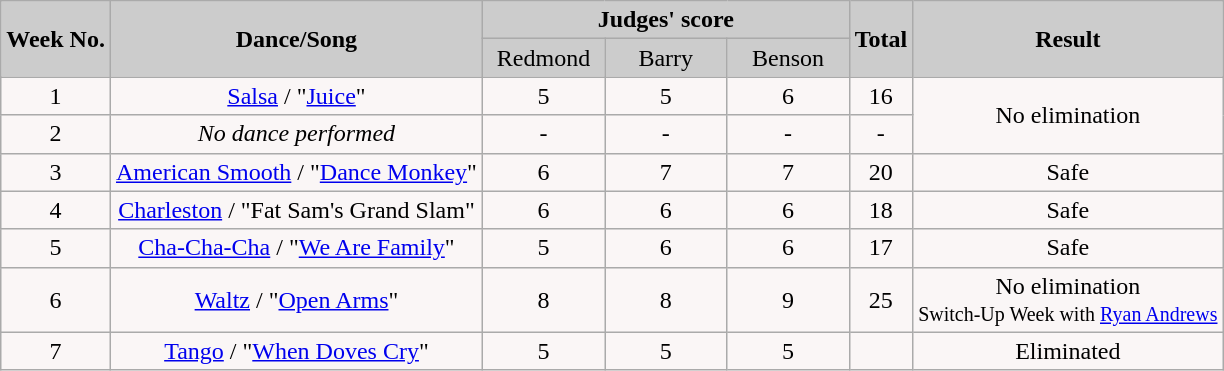<table class="wikitable collapsible">
<tr>
<th rowspan="2" style="background:#ccc; text-align:Center;"><strong>Week No.</strong></th>
<th rowspan="2" style="background:#ccc; text-align:Center;"><strong>Dance/Song</strong></th>
<th colspan="3" style="background:#ccc; text-align:Center;"><strong>Judges' score</strong></th>
<th rowspan="2" style="background:#ccc; text-align:Center;"><strong>Total</strong></th>
<th rowspan="2" style="background:#ccc; text-align:Center;"><strong>Result</strong></th>
</tr>
<tr style="text-align:center; background:#ccc;">
<td style="width:10%; ">Redmond</td>
<td style="width:10%; ">Barry</td>
<td style="width:10%; ">Benson</td>
</tr>
<tr style="text-align:center; background:#faf6f6;">
<td>1</td>
<td><a href='#'>Salsa</a> / "<a href='#'>Juice</a>"</td>
<td>5</td>
<td>5</td>
<td>6</td>
<td>16</td>
<td rowspan="2">No elimination</td>
</tr>
<tr style="text-align:center; background:#faf6f6;">
<td>2</td>
<td><em>No dance performed</em></td>
<td>-</td>
<td>-</td>
<td>-</td>
<td>-</td>
</tr>
<tr style="text-align:center; background:#faf6f6;">
<td>3</td>
<td><a href='#'>American Smooth</a> / "<a href='#'>Dance Monkey</a>"</td>
<td>6</td>
<td>7</td>
<td>7</td>
<td>20</td>
<td>Safe</td>
</tr>
<tr style="text-align:center; background:#faf6f6;">
<td>4</td>
<td><a href='#'>Charleston</a> / "Fat Sam's Grand Slam"</td>
<td>6</td>
<td>6</td>
<td>6</td>
<td>18</td>
<td>Safe</td>
</tr>
<tr style="text-align:center; background:#faf6f6;">
<td>5</td>
<td><a href='#'>Cha-Cha-Cha</a> / "<a href='#'>We Are Family</a>"</td>
<td>5</td>
<td>6</td>
<td>6</td>
<td>17</td>
<td>Safe</td>
</tr>
<tr style="text-align:center; background:#faf6f6;">
<td>6</td>
<td><a href='#'>Waltz</a> / "<a href='#'>Open Arms</a>"</td>
<td>8</td>
<td>8</td>
<td>9</td>
<td>25</td>
<td>No elimination<br><small>Switch-Up Week with <a href='#'>Ryan Andrews</a></small></td>
</tr>
<tr style="text-align:center; background:#faf6f6;">
<td>7</td>
<td><a href='#'>Tango</a> / "<a href='#'>When Doves Cry</a>"</td>
<td>5</td>
<td>5</td>
<td>5</td>
<td></td>
<td>Eliminated</td>
</tr>
</table>
